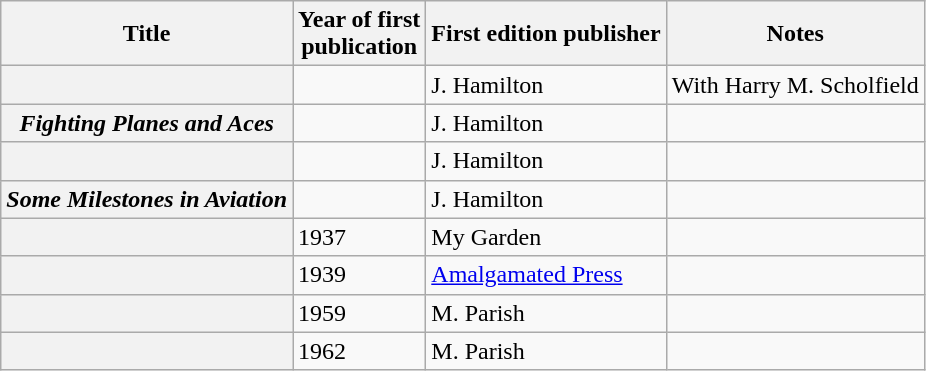<table class="wikitable plainrowheaders sortable" style="margin-right: 0;">
<tr>
<th scope="col">Title</th>
<th scope="col">Year of first<br>publication</th>
<th scope="col">First edition publisher</th>
<th scope="col" class="unsortable">Notes</th>
</tr>
<tr>
<th scope="row"></th>
<td></td>
<td>J. Hamilton</td>
<td>With Harry M. Scholfield</td>
</tr>
<tr>
<th scope="row"><em>Fighting Planes and Aces</em></th>
<td></td>
<td>J. Hamilton</td>
<td></td>
</tr>
<tr>
<th scope="row"></th>
<td></td>
<td>J. Hamilton</td>
<td></td>
</tr>
<tr>
<th scope="row"><em>Some Milestones in Aviation</em></th>
<td></td>
<td>J. Hamilton</td>
<td></td>
</tr>
<tr>
<th scope="row"></th>
<td>1937</td>
<td>My Garden</td>
<td></td>
</tr>
<tr>
<th scope="row"></th>
<td>1939</td>
<td><a href='#'>Amalgamated Press</a></td>
<td></td>
</tr>
<tr>
<th scope="row"></th>
<td>1959</td>
<td>M. Parish</td>
<td></td>
</tr>
<tr>
<th scope="row"></th>
<td>1962</td>
<td>M. Parish</td>
<td></td>
</tr>
</table>
